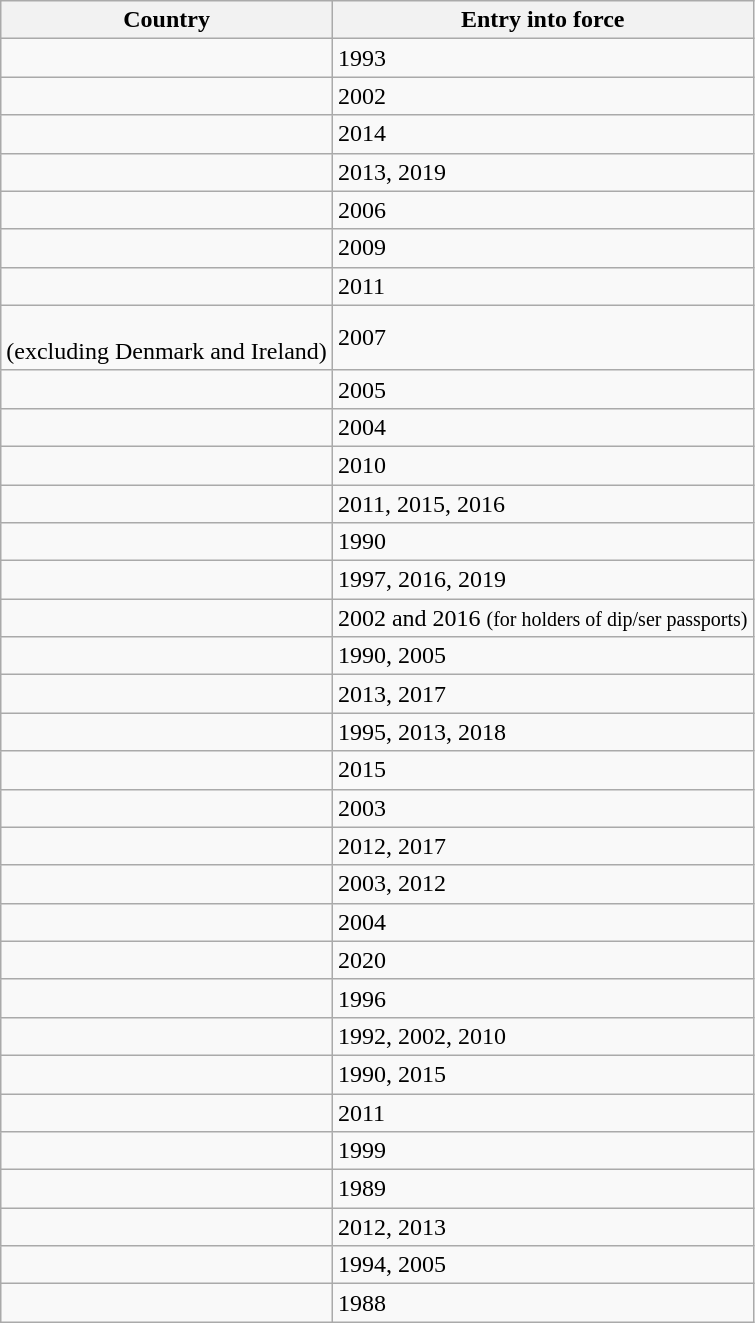<table class="wikitable collapsible collapsed">
<tr>
<th>Country</th>
<th>Entry into force</th>
</tr>
<tr>
<td></td>
<td>1993</td>
</tr>
<tr>
<td></td>
<td>2002</td>
</tr>
<tr>
<td></td>
<td>2014</td>
</tr>
<tr>
<td></td>
<td>2013, 2019</td>
</tr>
<tr>
<td></td>
<td>2006</td>
</tr>
<tr>
<td></td>
<td>2009</td>
</tr>
<tr>
<td></td>
<td>2011</td>
</tr>
<tr>
<td><br>(excluding Denmark and Ireland)</td>
<td>2007</td>
</tr>
<tr>
<td></td>
<td>2005</td>
</tr>
<tr>
<td></td>
<td>2004</td>
</tr>
<tr>
<td></td>
<td>2010</td>
</tr>
<tr>
<td></td>
<td>2011, 2015, 2016</td>
</tr>
<tr>
<td></td>
<td>1990</td>
</tr>
<tr>
<td></td>
<td>1997, 2016, 2019</td>
</tr>
<tr>
<td></td>
<td>2002 and 2016 <small>(for holders of dip/ser passports)</small></td>
</tr>
<tr>
<td></td>
<td>1990, 2005</td>
</tr>
<tr>
<td></td>
<td>2013, 2017</td>
</tr>
<tr>
<td></td>
<td>1995, 2013, 2018</td>
</tr>
<tr>
<td></td>
<td>2015</td>
</tr>
<tr>
<td></td>
<td>2003</td>
</tr>
<tr>
<td></td>
<td>2012, 2017</td>
</tr>
<tr>
<td></td>
<td>2003, 2012</td>
</tr>
<tr>
<td></td>
<td>2004</td>
</tr>
<tr>
<td></td>
<td>2020</td>
</tr>
<tr>
<td></td>
<td>1996</td>
</tr>
<tr>
<td></td>
<td>1992, 2002, 2010</td>
</tr>
<tr>
<td></td>
<td>1990, 2015</td>
</tr>
<tr>
<td></td>
<td>2011</td>
</tr>
<tr>
<td></td>
<td>1999</td>
</tr>
<tr>
<td></td>
<td>1989</td>
</tr>
<tr>
<td></td>
<td>2012, 2013</td>
</tr>
<tr>
<td></td>
<td>1994, 2005</td>
</tr>
<tr>
<td></td>
<td>1988</td>
</tr>
</table>
